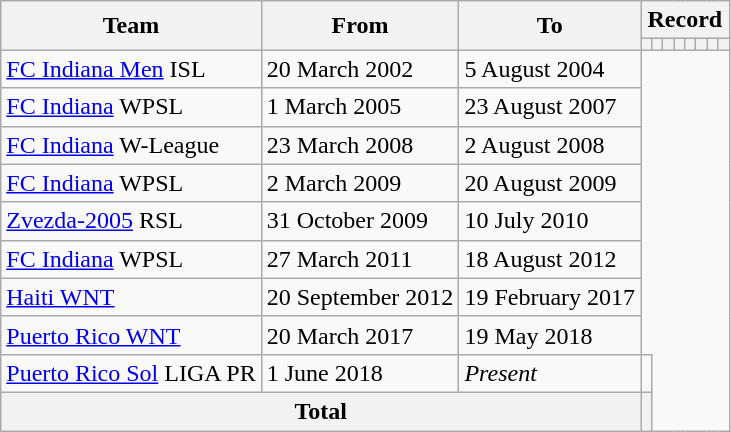<table class=wikitable style=text-align:center>
<tr>
<th rowspan=2>Team</th>
<th rowspan=2>From</th>
<th rowspan=2>To</th>
<th colspan=8>Record</th>
</tr>
<tr>
<th></th>
<th></th>
<th></th>
<th></th>
<th></th>
<th></th>
<th></th>
<th></th>
</tr>
<tr>
<td align=left><a href='#'>FC Indiana Men</a> ISL</td>
<td align=left>20 March 2002</td>
<td align=left>5 August 2004<br></td>
</tr>
<tr>
<td align=left><a href='#'>FC Indiana</a> WPSL</td>
<td align=left>1 March 2005</td>
<td align=left>23 August 2007<br></td>
</tr>
<tr>
<td align=left><a href='#'>FC Indiana</a> W-League</td>
<td align=left>23 March 2008</td>
<td align=left>2 August 2008<br></td>
</tr>
<tr>
<td align=left><a href='#'>FC Indiana</a> WPSL</td>
<td align=left>2 March 2009</td>
<td align=left>20 August 2009<br></td>
</tr>
<tr>
<td align=left><a href='#'>Zvezda-2005</a> RSL</td>
<td align=left>31 October 2009</td>
<td align=left>10 July 2010<br></td>
</tr>
<tr>
<td align=left><a href='#'>FC Indiana</a> WPSL</td>
<td align=left>27 March 2011</td>
<td align=left>18 August 2012<br></td>
</tr>
<tr>
<td align=left><a href='#'>Haiti WNT</a></td>
<td align=left>20 September 2012</td>
<td align=left>19 February 2017<br></td>
</tr>
<tr>
<td align=left><a href='#'>Puerto Rico WNT</a></td>
<td align=left>20 March 2017</td>
<td align=left>19 May 2018<br></td>
</tr>
<tr>
<td align=left><a href='#'>Puerto Rico Sol</a> LIGA PR</td>
<td align=left>1 June 2018</td>
<td align=left><em>Present</em><br></td>
<td></td>
</tr>
<tr>
<th colspan=3>Total<br></th>
<th></th>
</tr>
</table>
